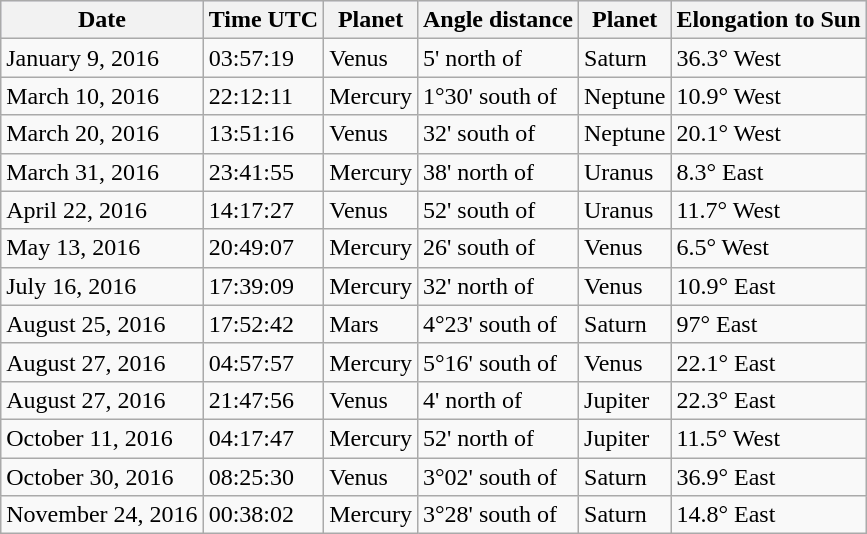<table class="wikitable sortable">
<tr bgcolor="#ddddff" align="center" valign="top">
<th>Date</th>
<th>Time UTC</th>
<th>Planet</th>
<th>Angle distance</th>
<th>Planet</th>
<th>Elongation to Sun</th>
</tr>
<tr>
<td>January 9, 2016</td>
<td>03:57:19</td>
<td>Venus</td>
<td>5' north of</td>
<td>Saturn</td>
<td>36.3° West</td>
</tr>
<tr>
<td>March 10, 2016</td>
<td>22:12:11</td>
<td>Mercury</td>
<td>1°30' south of</td>
<td>Neptune</td>
<td>10.9° West</td>
</tr>
<tr>
<td>March 20, 2016</td>
<td>13:51:16</td>
<td>Venus</td>
<td>32' south of</td>
<td>Neptune</td>
<td>20.1° West</td>
</tr>
<tr>
<td>March 31, 2016</td>
<td>23:41:55</td>
<td>Mercury</td>
<td>38' north of</td>
<td>Uranus</td>
<td>8.3° East</td>
</tr>
<tr>
<td>April 22, 2016</td>
<td>14:17:27</td>
<td>Venus</td>
<td>52' south of</td>
<td>Uranus</td>
<td>11.7° West</td>
</tr>
<tr>
<td>May 13, 2016</td>
<td>20:49:07</td>
<td>Mercury</td>
<td>26' south of</td>
<td>Venus</td>
<td>6.5° West</td>
</tr>
<tr>
<td>July 16, 2016</td>
<td>17:39:09</td>
<td>Mercury</td>
<td>32' north of</td>
<td>Venus</td>
<td>10.9° East</td>
</tr>
<tr>
<td>August 25, 2016</td>
<td>17:52:42</td>
<td>Mars</td>
<td>4°23' south of</td>
<td>Saturn</td>
<td>97° East</td>
</tr>
<tr>
<td>August 27, 2016</td>
<td>04:57:57</td>
<td>Mercury</td>
<td>5°16' south of</td>
<td>Venus</td>
<td>22.1° East</td>
</tr>
<tr>
<td>August 27, 2016</td>
<td>21:47:56</td>
<td>Venus</td>
<td>4' north of</td>
<td>Jupiter</td>
<td>22.3° East</td>
</tr>
<tr>
<td>October 11, 2016</td>
<td>04:17:47</td>
<td>Mercury</td>
<td>52' north of</td>
<td>Jupiter</td>
<td>11.5° West</td>
</tr>
<tr>
<td>October 30, 2016</td>
<td>08:25:30</td>
<td>Venus</td>
<td>3°02' south of</td>
<td>Saturn</td>
<td>36.9° East</td>
</tr>
<tr>
<td>November 24, 2016</td>
<td>00:38:02</td>
<td>Mercury</td>
<td>3°28' south of</td>
<td>Saturn</td>
<td>14.8° East</td>
</tr>
</table>
